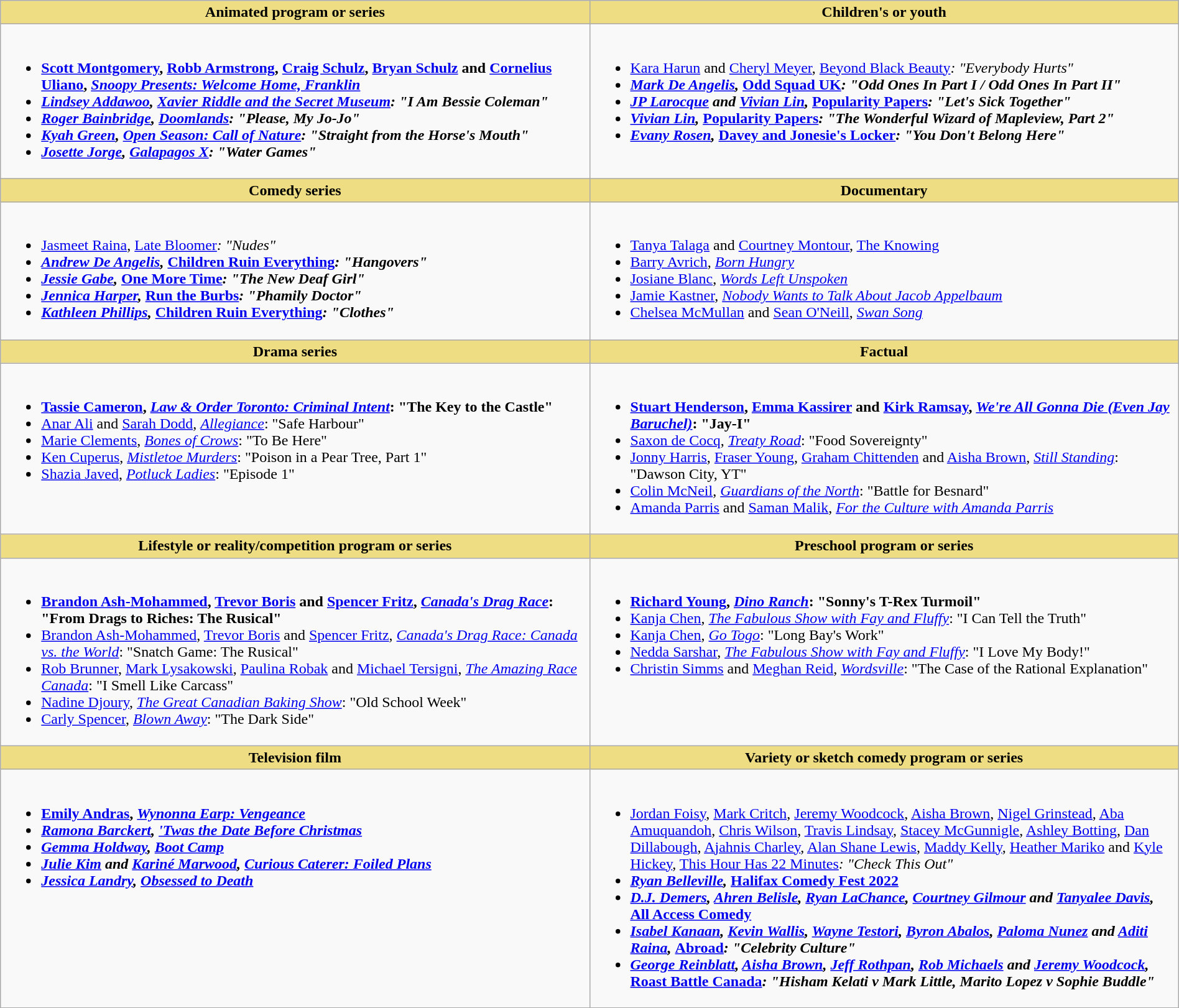<table class=wikitable width="100%">
<tr>
<th style="background:#EEDD82; width:50%">Animated program or series</th>
<th style="background:#EEDD82; width:50%">Children's or youth</th>
</tr>
<tr>
<td valign="top"><br><ul><li> <strong><a href='#'>Scott Montgomery</a>, <a href='#'>Robb Armstrong</a>, <a href='#'>Craig Schulz</a>, <a href='#'>Bryan Schulz</a> and <a href='#'>Cornelius Uliano</a>, <em><a href='#'>Snoopy Presents: Welcome Home, Franklin</a><strong><em></li><li><a href='#'>Lindsey Addawoo</a>, </em><a href='#'>Xavier Riddle and the Secret Museum</a><em>: "I Am Bessie Coleman"</li><li><a href='#'>Roger Bainbridge</a>, </em><a href='#'>Doomlands</a><em>: "Please, My Jo-Jo"</li><li><a href='#'>Kyah Green</a>, </em><a href='#'>Open Season: Call of Nature</a><em>: "Straight from the Horse's Mouth"</li><li><a href='#'>Josette Jorge</a>, </em><a href='#'>Galapagos X</a><em>: "Water Games"</li></ul></td>
<td valign="top"><br><ul><li> </strong><a href='#'>Kara Harun</a> and <a href='#'>Cheryl Meyer</a>, </em><a href='#'>Beyond Black Beauty</a><em>: "Everybody Hurts"<strong></li><li><a href='#'>Mark De Angelis</a>, </em><a href='#'>Odd Squad UK</a><em>: "Odd Ones In Part I / Odd Ones In Part II"</li><li><a href='#'>JP Larocque</a> and <a href='#'>Vivian Lin</a>, </em><a href='#'>Popularity Papers</a><em>: "Let's Sick Together"</li><li><a href='#'>Vivian Lin</a>, </em><a href='#'>Popularity Papers</a><em>: "The Wonderful Wizard of Mapleview, Part 2"</li><li><a href='#'>Evany Rosen</a>, </em><a href='#'>Davey and Jonesie's Locker</a><em>: "You Don't Belong Here"</li></ul></td>
</tr>
<tr>
<th style="background:#EEDD82; width:50%">Comedy series</th>
<th style="background:#EEDD82; width:50%">Documentary</th>
</tr>
<tr>
<td valign="top"><br><ul><li> </strong><a href='#'>Jasmeet Raina</a>, </em><a href='#'>Late Bloomer</a><em>: "Nudes"<strong></li><li><a href='#'>Andrew De Angelis</a>, </em><a href='#'>Children Ruin Everything</a><em>: "Hangovers"</li><li><a href='#'>Jessie Gabe</a>, </em><a href='#'>One More Time</a><em>: "The New Deaf Girl"</li><li><a href='#'>Jennica Harper</a>, </em><a href='#'>Run the Burbs</a><em>: "Phamily Doctor"</li><li><a href='#'>Kathleen Phillips</a>, </em><a href='#'>Children Ruin Everything</a><em>: "Clothes"</li></ul></td>
<td valign="top"><br><ul><li> </strong><a href='#'>Tanya Talaga</a> and <a href='#'>Courtney Montour</a>, </em><a href='#'>The Knowing</a></em></strong></li><li><a href='#'>Barry Avrich</a>, <em><a href='#'>Born Hungry</a></em></li><li><a href='#'>Josiane Blanc</a>, <em><a href='#'>Words Left Unspoken</a></em></li><li><a href='#'>Jamie Kastner</a>, <em><a href='#'>Nobody Wants to Talk About Jacob Appelbaum</a></em></li><li><a href='#'>Chelsea McMullan</a> and <a href='#'>Sean O'Neill</a>, <em><a href='#'>Swan Song</a></em></li></ul></td>
</tr>
<tr>
<th style="background:#EEDD82; width:50%">Drama series</th>
<th style="background:#EEDD82; width:50%">Factual</th>
</tr>
<tr>
<td valign="top"><br><ul><li> <strong><a href='#'>Tassie Cameron</a>, <em><a href='#'>Law & Order Toronto: Criminal Intent</a></em>: "The Key to the Castle"</strong></li><li><a href='#'>Anar Ali</a> and <a href='#'>Sarah Dodd</a>, <em><a href='#'>Allegiance</a></em>: "Safe Harbour"</li><li><a href='#'>Marie Clements</a>, <em><a href='#'>Bones of Crows</a></em>: "To Be Here"</li><li><a href='#'>Ken Cuperus</a>, <em><a href='#'>Mistletoe Murders</a></em>: "Poison in a Pear Tree, Part 1"</li><li><a href='#'>Shazia Javed</a>, <em><a href='#'>Potluck Ladies</a></em>: "Episode 1"</li></ul></td>
<td valign="top"><br><ul><li> <strong><a href='#'>Stuart Henderson</a>, <a href='#'>Emma Kassirer</a> and <a href='#'>Kirk Ramsay</a>, <em><a href='#'>We're All Gonna Die (Even Jay Baruchel)</a></em>: "Jay-I"</strong></li><li><a href='#'>Saxon de Cocq</a>, <em><a href='#'>Treaty Road</a></em>: "Food Sovereignty"</li><li><a href='#'>Jonny Harris</a>, <a href='#'>Fraser Young</a>, <a href='#'>Graham Chittenden</a> and <a href='#'>Aisha Brown</a>, <em><a href='#'>Still Standing</a></em>: "Dawson City, YT"</li><li><a href='#'>Colin McNeil</a>, <em><a href='#'>Guardians of the North</a></em>: "Battle for Besnard"</li><li><a href='#'>Amanda Parris</a> and <a href='#'>Saman Malik</a>, <em><a href='#'>For the Culture with Amanda Parris</a></em></li></ul></td>
</tr>
<tr>
<th style="background:#EEDD82; width:50%">Lifestyle or reality/competition program or series</th>
<th style="background:#EEDD82; width:50%">Preschool program or series</th>
</tr>
<tr>
<td valign="top"><br><ul><li> <strong><a href='#'>Brandon Ash-Mohammed</a>, <a href='#'>Trevor Boris</a> and <a href='#'>Spencer Fritz</a>, <em><a href='#'>Canada's Drag Race</a></em>: "From Drags to Riches: The Rusical"</strong></li><li><a href='#'>Brandon Ash-Mohammed</a>, <a href='#'>Trevor Boris</a> and <a href='#'>Spencer Fritz</a>, <em><a href='#'>Canada's Drag Race: Canada vs. the World</a></em>: "Snatch Game: The Rusical"</li><li><a href='#'>Rob Brunner</a>, <a href='#'>Mark Lysakowski</a>, <a href='#'>Paulina Robak</a> and <a href='#'>Michael Tersigni</a>, <em><a href='#'>The Amazing Race Canada</a></em>: "I Smell Like Carcass"</li><li><a href='#'>Nadine Djoury</a>, <em><a href='#'>The Great Canadian Baking Show</a></em>: "Old School Week"</li><li><a href='#'>Carly Spencer</a>, <em><a href='#'>Blown Away</a></em>: "The Dark Side"</li></ul></td>
<td valign="top"><br><ul><li> <strong><a href='#'>Richard Young</a>, <em><a href='#'>Dino Ranch</a></em>: "Sonny's T-Rex Turmoil"</strong></li><li><a href='#'>Kanja Chen</a>, <em><a href='#'>The Fabulous Show with Fay and Fluffy</a></em>: "I Can Tell the Truth"</li><li><a href='#'>Kanja Chen</a>, <em><a href='#'>Go Togo</a></em>: "Long Bay's Work"</li><li><a href='#'>Nedda Sarshar</a>, <em><a href='#'>The Fabulous Show with Fay and Fluffy</a></em>: "I Love My Body!"</li><li><a href='#'>Christin Simms</a> and <a href='#'>Meghan Reid</a>, <em><a href='#'>Wordsville</a></em>: "The Case of the Rational Explanation"</li></ul></td>
</tr>
<tr>
<th style="background:#EEDD82; width:50%">Television film</th>
<th style="background:#EEDD82; width:50%">Variety or sketch comedy program or series</th>
</tr>
<tr>
<td valign="top"><br><ul><li> <strong><a href='#'>Emily Andras</a>, <em><a href='#'>Wynonna Earp: Vengeance</a><strong><em></li><li><a href='#'>Ramona Barckert</a>, </em><a href='#'>'Twas the Date Before Christmas</a><em></li><li><a href='#'>Gemma Holdway</a>, </em><a href='#'>Boot Camp</a><em></li><li><a href='#'>Julie Kim</a> and <a href='#'>Kariné Marwood</a>, </em><a href='#'>Curious Caterer: Foiled Plans</a><em></li><li><a href='#'>Jessica Landry</a>, </em><a href='#'>Obsessed to Death</a><em></li></ul></td>
<td valign="top"><br><ul><li> </strong><a href='#'>Jordan Foisy</a>, <a href='#'>Mark Critch</a>, <a href='#'>Jeremy Woodcock</a>, <a href='#'>Aisha Brown</a>, <a href='#'>Nigel Grinstead</a>, <a href='#'>Aba Amuquandoh</a>, <a href='#'>Chris Wilson</a>, <a href='#'>Travis Lindsay</a>, <a href='#'>Stacey McGunnigle</a>, <a href='#'>Ashley Botting</a>, <a href='#'>Dan Dillabough</a>, <a href='#'>Ajahnis Charley</a>, <a href='#'>Alan Shane Lewis</a>, <a href='#'>Maddy Kelly</a>, <a href='#'>Heather Mariko</a> and <a href='#'>Kyle Hickey</a>, </em><a href='#'>This Hour Has 22 Minutes</a><em>: "Check This Out"<strong></li><li><a href='#'>Ryan Belleville</a>, </em><a href='#'>Halifax Comedy Fest 2022</a><em></li><li><a href='#'>D.J. Demers</a>, <a href='#'>Ahren Belisle</a>, <a href='#'>Ryan LaChance</a>, <a href='#'>Courtney Gilmour</a> and <a href='#'>Tanyalee Davis</a>, </em><a href='#'>All Access Comedy</a><em></li><li><a href='#'>Isabel Kanaan</a>, <a href='#'>Kevin Wallis</a>, <a href='#'>Wayne Testori</a>, <a href='#'>Byron Abalos</a>, <a href='#'>Paloma Nunez</a> and <a href='#'>Aditi Raina</a>, </em><a href='#'>Abroad</a><em>: "Celebrity Culture"</li><li><a href='#'>George Reinblatt</a>, <a href='#'>Aisha Brown</a>, <a href='#'>Jeff Rothpan</a>, <a href='#'>Rob Michaels</a> and <a href='#'>Jeremy Woodcock</a>, </em><a href='#'>Roast Battle Canada</a><em>: "Hisham Kelati v Mark Little, Marito Lopez v Sophie Buddle"</li></ul></td>
</tr>
</table>
